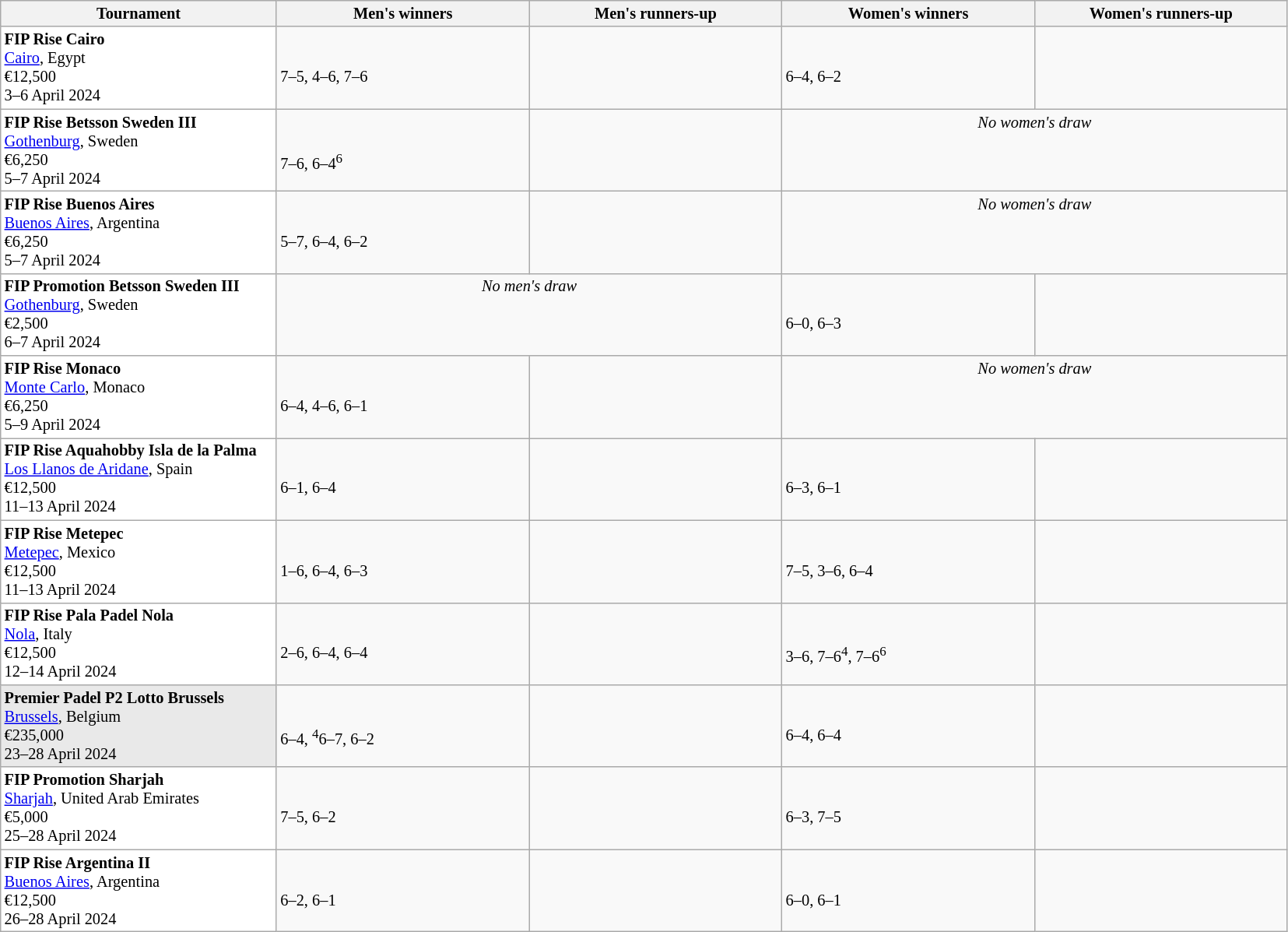<table class="wikitable sortable nowrap" style=font-size:85%>
<tr>
<th width=230>Tournament</th>
<th width=210>Men's winners</th>
<th width=210>Men's runners-up</th>
<th width=210>Women's winners</th>
<th width=210>Women's runners-up</th>
</tr>
<tr valign=top>
<td style="background:#ffffff;"><strong>FIP Rise Cairo</strong><br><a href='#'>Cairo</a>, Egypt<br>€12,500<br>3–6 April 2024</td>
<td><strong><br></strong><br>7–5, 4–6, 7–6</td>
<td><br></td>
<td><strong><br></strong><br>6–4, 6–2</td>
<td><br></td>
</tr>
<tr valign=top>
<td style="background:#ffffff;"><strong>FIP Rise Betsson Sweden III</strong><br><a href='#'>Gothenburg</a>, Sweden<br>€6,250<br>5–7 April 2024</td>
<td><strong><br></strong><br>7–6, 6–4<sup>6</sup></td>
<td><br></td>
<td colspan=2 align=center><em>No women's draw</em></td>
</tr>
<tr valign=top>
<td style="background:#ffffff;"><strong>FIP Rise Buenos Aires</strong><br><a href='#'>Buenos Aires</a>, Argentina<br>€6,250<br>5–7 April 2024</td>
<td><strong><br></strong><br>5–7, 6–4, 6–2</td>
<td><br></td>
<td colspan=2 align=center><em>No women's draw</em></td>
</tr>
<tr valign=top>
<td style="background:#ffffff;"><strong>FIP Promotion Betsson Sweden III</strong><br><a href='#'>Gothenburg</a>, Sweden<br>€2,500<br>6–7 April 2024</td>
<td colspan=2 align=center><em>No men's draw</em></td>
<td><strong><br></strong><br>6–0, 6–3</td>
<td><br></td>
</tr>
<tr valign=top>
<td style="background:#ffffff;"><strong>FIP Rise Monaco</strong><br><a href='#'>Monte Carlo</a>, Monaco<br>€6,250<br>5–9 April 2024</td>
<td><strong><br></strong><br>6–4, 4–6, 6–1</td>
<td><br></td>
<td colspan=2 align=center><em>No women's draw</em></td>
</tr>
<tr valign=top>
<td style="background:#ffffff;"><strong>FIP Rise Aquahobby Isla de la Palma</strong><br><a href='#'>Los Llanos de Aridane</a>, Spain<br>€12,500<br>11–13 April 2024</td>
<td><strong><br></strong><br>6–1, 6–4</td>
<td><br></td>
<td><strong><br></strong><br>6–3, 6–1</td>
<td><br></td>
</tr>
<tr valign=top>
<td style="background:#ffffff;"><strong>FIP Rise Metepec</strong><br><a href='#'>Metepec</a>, Mexico<br>€12,500<br>11–13 April 2024</td>
<td><strong><br></strong><br>1–6, 6–4, 6–3</td>
<td><br></td>
<td><strong><br></strong><br>7–5, 3–6, 6–4</td>
<td><br></td>
</tr>
<tr valign=top>
<td style="background:#ffffff;"><strong>FIP Rise Pala Padel Nola</strong><br><a href='#'>Nola</a>, Italy<br>€12,500<br>12–14 April 2024</td>
<td><strong><br></strong><br>2–6, 6–4, 6–4</td>
<td><br></td>
<td><strong><br></strong><br>3–6, 7–6<sup>4</sup>, 7–6<sup>6</sup></td>
<td><br></td>
</tr>
<tr valign=top>
<td style="background:#E9E9E9;"><strong>Premier Padel P2 Lotto Brussels</strong><br><a href='#'>Brussels</a>, Belgium<br>€235,000<br>23–28 April 2024</td>
<td><strong><br></strong><br>6–4, <sup>4</sup>6–7, 6–2</td>
<td><br></td>
<td><strong><br></strong><br>6–4, 6–4</td>
<td><br></td>
</tr>
<tr valign=top>
<td style="background:#ffffff;"><strong>FIP Promotion Sharjah</strong><br><a href='#'>Sharjah</a>, United Arab Emirates<br>€5,000<br>25–28 April 2024</td>
<td><strong><br></strong><br>7–5, 6–2</td>
<td><br></td>
<td><strong><br></strong><br>6–3, 7–5</td>
<td><br></td>
</tr>
<tr valign=top>
<td style="background:#ffffff;"><strong>FIP Rise Argentina II</strong><br><a href='#'>Buenos Aires</a>, Argentina<br>€12,500<br>26–28 April 2024</td>
<td><strong><br></strong><br>6–2, 6–1</td>
<td><br></td>
<td><strong><br></strong><br>6–0, 6–1</td>
<td><br></td>
</tr>
</table>
